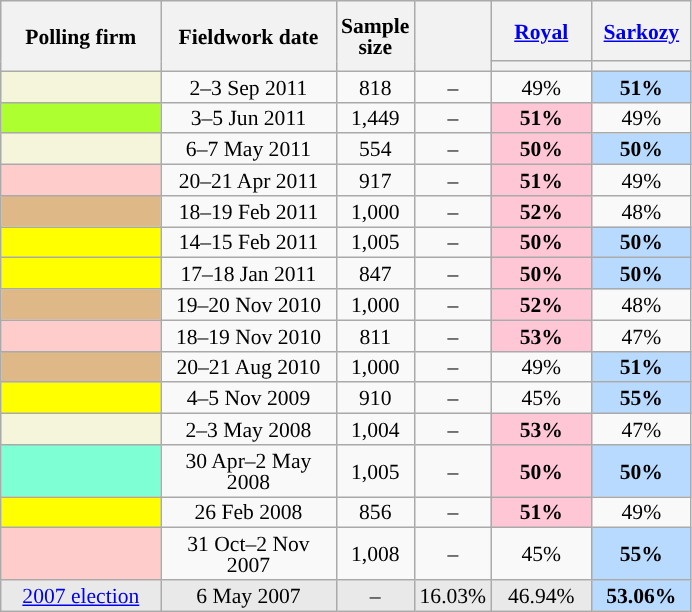<table class="wikitable sortable" style="text-align:center;font-size:90%;line-height:14px;">
<tr style="height:40px;">
<th style="width:100px;" rowspan="2">Polling firm</th>
<th style="width:110px;" rowspan="2">Fieldwork date</th>
<th style="width:35px;" rowspan="2">Sample<br>size</th>
<th style="width:30px;" rowspan="2"></th>
<th class="unsortable" style="width:60px;"><a href='#'>Royal</a><br></th>
<th class="unsortable" style="width:60px;"><a href='#'>Sarkozy</a><br></th>
</tr>
<tr>
<th style="background:"></th>
<th style="background:"></th>
</tr>
<tr>
<td style="background:beige;"></td>
<td data-sort-value="2011-09-03">2–3 Sep 2011</td>
<td>818</td>
<td>–</td>
<td>49%</td>
<td style="background:#B9DAFF;"><strong>51%</strong></td>
</tr>
<tr>
<td style="background:GreenYellow;"></td>
<td data-sort-value="2011-06-05">3–5 Jun 2011</td>
<td>1,449</td>
<td>–</td>
<td style="background:#FFC6D5;"><strong>51%</strong></td>
<td>49%</td>
</tr>
<tr>
<td style="background:beige;"></td>
<td data-sort-value="2011-05-07">6–7 May 2011</td>
<td>554</td>
<td>–</td>
<td style="background:#FFC6D5;"><strong>50%</strong></td>
<td style="background:#B9DAFF;"><strong>50%</strong></td>
</tr>
<tr>
<td style="background:#FFCCCC;"></td>
<td data-sort-value="2011-04-21">20–21 Apr 2011</td>
<td>917</td>
<td>–</td>
<td style="background:#FFC6D5;"><strong>51%</strong></td>
<td>49%</td>
</tr>
<tr>
<td style="background:burlywood;"> </td>
<td data-sort-value="2011-02-19">18–19 Feb 2011</td>
<td>1,000</td>
<td>–</td>
<td style="background:#FFC6D5;"><strong>52%</strong></td>
<td>48%</td>
</tr>
<tr>
<td style="background:yellow;"></td>
<td data-sort-value="2011-02-15">14–15 Feb 2011</td>
<td>1,005</td>
<td>–</td>
<td style="background:#FFC6D5;"><strong>50%</strong></td>
<td style="background:#B9DAFF;"><strong>50%</strong></td>
</tr>
<tr>
<td style="background:yellow;"></td>
<td data-sort-value="2011-01-18">17–18 Jan 2011</td>
<td>847</td>
<td>–</td>
<td style="background:#FFC6D5;"><strong>50%</strong></td>
<td style="background:#B9DAFF;"><strong>50%</strong></td>
</tr>
<tr>
<td style="background:burlywood;"> </td>
<td data-sort-value="2010-11-20">19–20 Nov 2010</td>
<td>1,000</td>
<td>–</td>
<td style="background:#FFC6D5;"><strong>52%</strong></td>
<td>48%</td>
</tr>
<tr>
<td style="background:#FFCCCC;"></td>
<td data-sort-value="2010-11-19">18–19 Nov 2010</td>
<td>811</td>
<td>–</td>
<td style="background:#FFC6D5;"><strong>53%</strong></td>
<td>47%</td>
</tr>
<tr>
<td style="background:burlywood;"> </td>
<td data-sort-value="2010-08-21">20–21 Aug 2010</td>
<td>1,000</td>
<td>–</td>
<td>49%</td>
<td style="background:#B9DAFF;"><strong>51%</strong></td>
</tr>
<tr>
<td style="background:yellow;"></td>
<td data-sort-value="2009-11-05">4–5 Nov 2009</td>
<td>910</td>
<td>–</td>
<td>45%</td>
<td style="background:#B9DAFF;"><strong>55%</strong></td>
</tr>
<tr>
<td style="background:beige;"></td>
<td data-sort-value="2008-05-03">2–3 May 2008</td>
<td>1,004</td>
<td>–</td>
<td style="background:#FFC6D5;"><strong>53%</strong></td>
<td>47%</td>
</tr>
<tr>
<td style="background:aquamarine;"></td>
<td data-sort-value="2008-05-02">30 Apr–2 May 2008</td>
<td>1,005</td>
<td>–</td>
<td style="background:#FFC6D5;"><strong>50%</strong></td>
<td style="background:#B9DAFF;"><strong>50%</strong></td>
</tr>
<tr>
<td style="background:yellow;"></td>
<td data-sort-value="2008-02-26">26 Feb 2008</td>
<td>856</td>
<td>–</td>
<td style="background:#FFC6D5;"><strong>51%</strong></td>
<td>49%</td>
</tr>
<tr>
<td style="background:#FFCCCC;"></td>
<td data-sort-value="2007-11-02">31 Oct–2 Nov 2007</td>
<td>1,008</td>
<td>–</td>
<td>45%</td>
<td style="background:#B9DAFF;"><strong>55%</strong></td>
</tr>
<tr style="background:#E9E9E9;">
<td><a href='#'>2007 election</a></td>
<td data-sort-value="2007-05-06">6 May 2007</td>
<td>–</td>
<td>16.03%</td>
<td>46.94%</td>
<td style="background:#B9DAFF;"><strong>53.06%</strong></td>
</tr>
</table>
